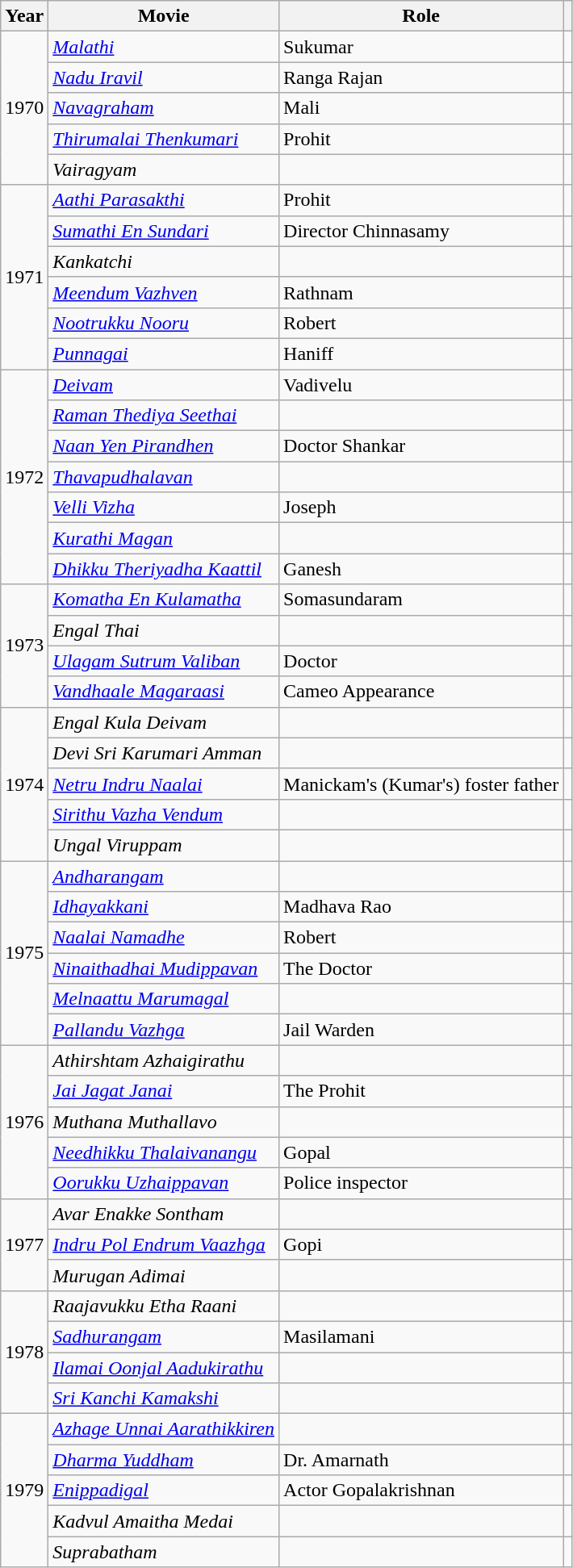<table class="wikitable">
<tr>
<th>Year</th>
<th>Movie</th>
<th>Role</th>
<th class="unsortable"></th>
</tr>
<tr>
<td rowspan=5>1970</td>
<td><em><a href='#'>Malathi</a></em></td>
<td>Sukumar</td>
<td></td>
</tr>
<tr>
<td><em><a href='#'>Nadu Iravil</a></em></td>
<td>Ranga Rajan</td>
<td></td>
</tr>
<tr>
<td><em><a href='#'>Navagraham</a></em></td>
<td>Mali</td>
<td></td>
</tr>
<tr>
<td><em><a href='#'>Thirumalai Thenkumari</a></em></td>
<td>Prohit</td>
<td></td>
</tr>
<tr>
<td><em>Vairagyam</em></td>
<td></td>
<td></td>
</tr>
<tr>
<td rowspan=6>1971</td>
<td><em><a href='#'>Aathi Parasakthi</a></em></td>
<td>Prohit</td>
<td></td>
</tr>
<tr>
<td><em><a href='#'>Sumathi En Sundari</a> </em></td>
<td>Director Chinnasamy</td>
<td></td>
</tr>
<tr>
<td><em>Kankatchi</em></td>
<td></td>
<td></td>
</tr>
<tr>
<td><em><a href='#'>Meendum Vazhven</a></em></td>
<td>Rathnam</td>
<td></td>
</tr>
<tr>
<td><em><a href='#'>Nootrukku Nooru</a></em></td>
<td>Robert</td>
<td></td>
</tr>
<tr>
<td><em><a href='#'>Punnagai</a></em></td>
<td>Haniff</td>
<td></td>
</tr>
<tr>
<td rowspan="7">1972</td>
<td><em><a href='#'>Deivam</a></em></td>
<td>Vadivelu</td>
<td></td>
</tr>
<tr>
<td><a href='#'><em>Raman Thediya Seethai</em></a></td>
<td></td>
<td></td>
</tr>
<tr>
<td><em><a href='#'>Naan Yen Pirandhen</a></em></td>
<td>Doctor Shankar</td>
<td></td>
</tr>
<tr>
<td><em><a href='#'>Thavapudhalavan</a></em></td>
<td></td>
<td></td>
</tr>
<tr>
<td><em><a href='#'>Velli Vizha</a></em></td>
<td>Joseph</td>
<td></td>
</tr>
<tr>
<td><em><a href='#'>Kurathi Magan</a></em></td>
<td></td>
<td></td>
</tr>
<tr>
<td><em><a href='#'>Dhikku Theriyadha Kaattil</a></em></td>
<td>Ganesh</td>
<td></td>
</tr>
<tr>
<td rowspan=4>1973</td>
<td><em><a href='#'>Komatha En Kulamatha</a></em></td>
<td>Somasundaram</td>
<td></td>
</tr>
<tr>
<td><em>Engal Thai</em></td>
<td></td>
<td></td>
</tr>
<tr>
<td><em><a href='#'>Ulagam Sutrum Valiban</a></em></td>
<td>Doctor</td>
<td></td>
</tr>
<tr>
<td><em><a href='#'>Vandhaale Magaraasi</a></em></td>
<td>Cameo Appearance</td>
<td></td>
</tr>
<tr>
<td rowspan=5>1974</td>
<td><em>Engal Kula Deivam</em></td>
<td></td>
<td></td>
</tr>
<tr>
<td><em>Devi Sri Karumari Amman </em></td>
<td></td>
<td></td>
</tr>
<tr>
<td><em><a href='#'>Netru Indru Naalai</a></em></td>
<td>Manickam's (Kumar's) foster father</td>
<td></td>
</tr>
<tr>
<td><em><a href='#'>Sirithu Vazha Vendum</a></em></td>
<td></td>
<td></td>
</tr>
<tr>
<td><em>Ungal Viruppam</em></td>
<td></td>
<td></td>
</tr>
<tr>
<td rowspan=6>1975</td>
<td><em><a href='#'>Andharangam</a></em></td>
<td></td>
<td></td>
</tr>
<tr>
<td><em><a href='#'>Idhayakkani</a></em></td>
<td>Madhava Rao</td>
<td></td>
</tr>
<tr>
<td><em><a href='#'>Naalai Namadhe</a></em></td>
<td>Robert</td>
<td></td>
</tr>
<tr>
<td><em><a href='#'>Ninaithadhai Mudippavan</a></em></td>
<td>The Doctor</td>
<td></td>
</tr>
<tr>
<td><em><a href='#'>Melnaattu Marumagal</a></em></td>
<td></td>
<td></td>
</tr>
<tr>
<td><em><a href='#'>Pallandu Vazhga</a></em></td>
<td>Jail Warden</td>
<td></td>
</tr>
<tr>
<td rowspan="5">1976</td>
<td><em>Athirshtam Azhaigirathu</em></td>
<td></td>
<td></td>
</tr>
<tr>
<td><em><a href='#'>Jai Jagat Janai</a></em></td>
<td>The Prohit</td>
<td></td>
</tr>
<tr>
<td><em>Muthana Muthallavo</em></td>
<td></td>
<td></td>
</tr>
<tr>
<td><em><a href='#'>Needhikku Thalaivanangu</a></em></td>
<td>Gopal</td>
<td></td>
</tr>
<tr>
<td><em><a href='#'>Oorukku Uzhaippavan</a></em></td>
<td>Police inspector</td>
<td></td>
</tr>
<tr>
<td rowspan=3>1977</td>
<td><em>Avar Enakke Sontham</em></td>
<td></td>
<td></td>
</tr>
<tr>
<td><em><a href='#'>Indru Pol Endrum Vaazhga</a></em></td>
<td>Gopi</td>
<td></td>
</tr>
<tr>
<td><em>Murugan Adimai</em></td>
<td></td>
<td></td>
</tr>
<tr>
<td rowspan="4">1978</td>
<td><em>Raajavukku Etha Raani</em></td>
<td></td>
<td></td>
</tr>
<tr>
<td><em><a href='#'>Sadhurangam</a></em></td>
<td>Masilamani</td>
<td></td>
</tr>
<tr>
<td><em><a href='#'>Ilamai Oonjal Aadukirathu</a></em></td>
<td></td>
<td></td>
</tr>
<tr>
<td><em><a href='#'>Sri Kanchi Kamakshi</a></em></td>
<td></td>
<td></td>
</tr>
<tr>
<td rowspan=5>1979</td>
<td><em><a href='#'>Azhage Unnai Aarathikkiren</a></em></td>
<td></td>
<td></td>
</tr>
<tr>
<td><em><a href='#'>Dharma Yuddham</a></em></td>
<td>Dr. Amarnath</td>
<td></td>
</tr>
<tr>
<td><em><a href='#'>Enippadigal</a></em></td>
<td>Actor Gopalakrishnan</td>
<td></td>
</tr>
<tr>
<td><em>Kadvul Amaitha Medai</em></td>
<td></td>
<td></td>
</tr>
<tr>
<td><em>Suprabatham</em></td>
<td></td>
<td></td>
</tr>
</table>
